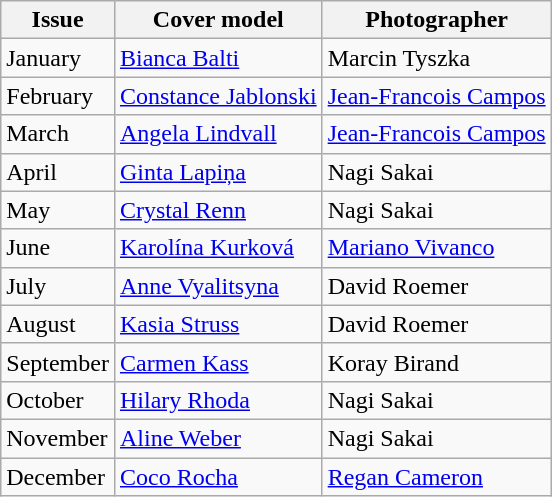<table class="wikitable">
<tr>
<th>Issue</th>
<th>Cover model</th>
<th>Photographer</th>
</tr>
<tr>
<td>January</td>
<td><a href='#'>Bianca Balti</a></td>
<td>Marcin Tyszka</td>
</tr>
<tr>
<td>February</td>
<td><a href='#'>Constance Jablonski</a></td>
<td><a href='#'>Jean-Francois Campos</a></td>
</tr>
<tr>
<td>March</td>
<td><a href='#'>Angela Lindvall</a></td>
<td><a href='#'>Jean-Francois Campos</a></td>
</tr>
<tr>
<td>April</td>
<td><a href='#'>Ginta Lapiņa</a></td>
<td>Nagi Sakai</td>
</tr>
<tr>
<td>May</td>
<td><a href='#'>Crystal Renn</a></td>
<td>Nagi Sakai</td>
</tr>
<tr>
<td>June</td>
<td><a href='#'>Karolína Kurková</a></td>
<td><a href='#'>Mariano Vivanco</a></td>
</tr>
<tr>
<td>July</td>
<td><a href='#'>Anne Vyalitsyna</a></td>
<td>David Roemer</td>
</tr>
<tr>
<td>August</td>
<td><a href='#'>Kasia Struss</a></td>
<td>David Roemer</td>
</tr>
<tr>
<td>September</td>
<td><a href='#'>Carmen Kass</a></td>
<td>Koray Birand</td>
</tr>
<tr>
<td>October</td>
<td><a href='#'>Hilary Rhoda</a></td>
<td>Nagi Sakai</td>
</tr>
<tr>
<td>November</td>
<td><a href='#'>Aline Weber</a></td>
<td>Nagi Sakai</td>
</tr>
<tr>
<td>December</td>
<td><a href='#'>Coco Rocha</a></td>
<td><a href='#'>Regan Cameron</a></td>
</tr>
</table>
